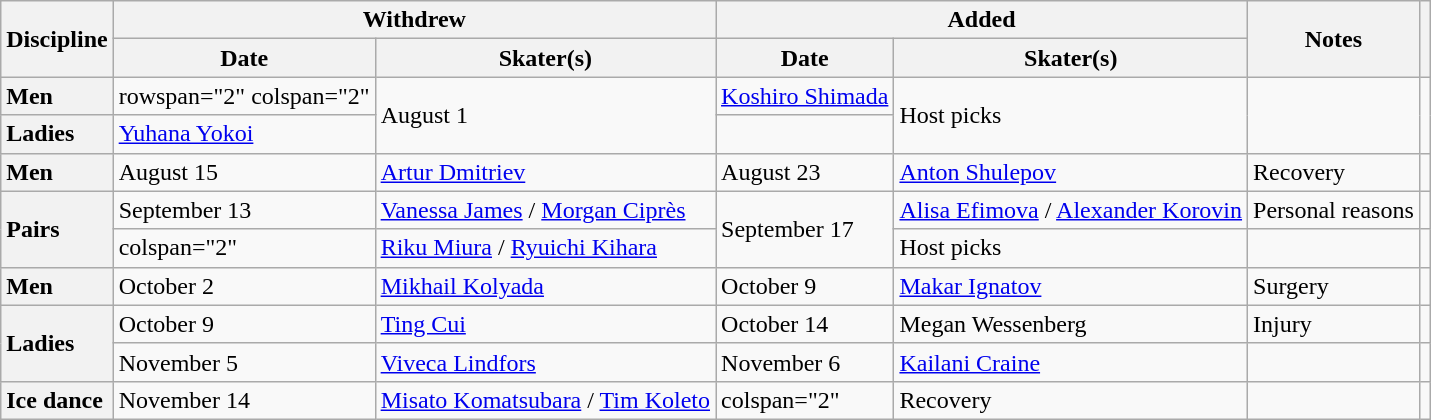<table class="wikitable unsortable">
<tr>
<th scope="col" rowspan=2>Discipline</th>
<th scope="col" colspan=2>Withdrew</th>
<th scope="col" colspan=2>Added</th>
<th scope="col" rowspan=2>Notes</th>
<th scope="col" rowspan=2></th>
</tr>
<tr>
<th>Date</th>
<th>Skater(s)</th>
<th>Date</th>
<th>Skater(s)</th>
</tr>
<tr>
<th scope="row" style="text-align:left">Men</th>
<td>rowspan="2" colspan="2" </td>
<td rowspan="2">August 1</td>
<td> <a href='#'>Koshiro Shimada</a></td>
<td rowspan=2>Host picks</td>
<td rowspan=2></td>
</tr>
<tr>
<th scope="row" style="text-align:left">Ladies</th>
<td> <a href='#'>Yuhana Yokoi</a></td>
</tr>
<tr>
<th scope="row" style="text-align:left">Men</th>
<td>August 15</td>
<td> <a href='#'>Artur Dmitriev</a></td>
<td>August 23</td>
<td> <a href='#'>Anton Shulepov</a></td>
<td>Recovery</td>
<td></td>
</tr>
<tr>
<th scope="row" style="text-align:left" rowspan="2">Pairs</th>
<td>September 13</td>
<td> <a href='#'>Vanessa James</a> / <a href='#'>Morgan Ciprès</a></td>
<td rowspan="2">September 17</td>
<td> <a href='#'>Alisa Efimova</a> / <a href='#'>Alexander Korovin</a></td>
<td>Personal reasons</td>
<td></td>
</tr>
<tr>
<td>colspan="2" </td>
<td> <a href='#'>Riku Miura</a> / <a href='#'>Ryuichi Kihara</a></td>
<td>Host picks</td>
<td></td>
</tr>
<tr>
<th scope="row" style="text-align:left">Men</th>
<td>October 2</td>
<td> <a href='#'>Mikhail Kolyada</a></td>
<td>October 9</td>
<td> <a href='#'>Makar Ignatov</a></td>
<td>Surgery</td>
<td></td>
</tr>
<tr>
<th scope="row" style="text-align:left" rowspan="2">Ladies</th>
<td>October 9</td>
<td> <a href='#'>Ting Cui</a></td>
<td>October 14</td>
<td> Megan Wessenberg</td>
<td>Injury</td>
<td></td>
</tr>
<tr>
<td>November 5</td>
<td> <a href='#'>Viveca Lindfors</a></td>
<td>November 6</td>
<td> <a href='#'>Kailani Craine</a></td>
<td></td>
<td></td>
</tr>
<tr>
<th scope="row" style="text-align:left">Ice dance</th>
<td>November 14</td>
<td> <a href='#'>Misato Komatsubara</a> / <a href='#'>Tim Koleto</a></td>
<td>colspan="2" </td>
<td>Recovery</td>
<td></td>
</tr>
</table>
